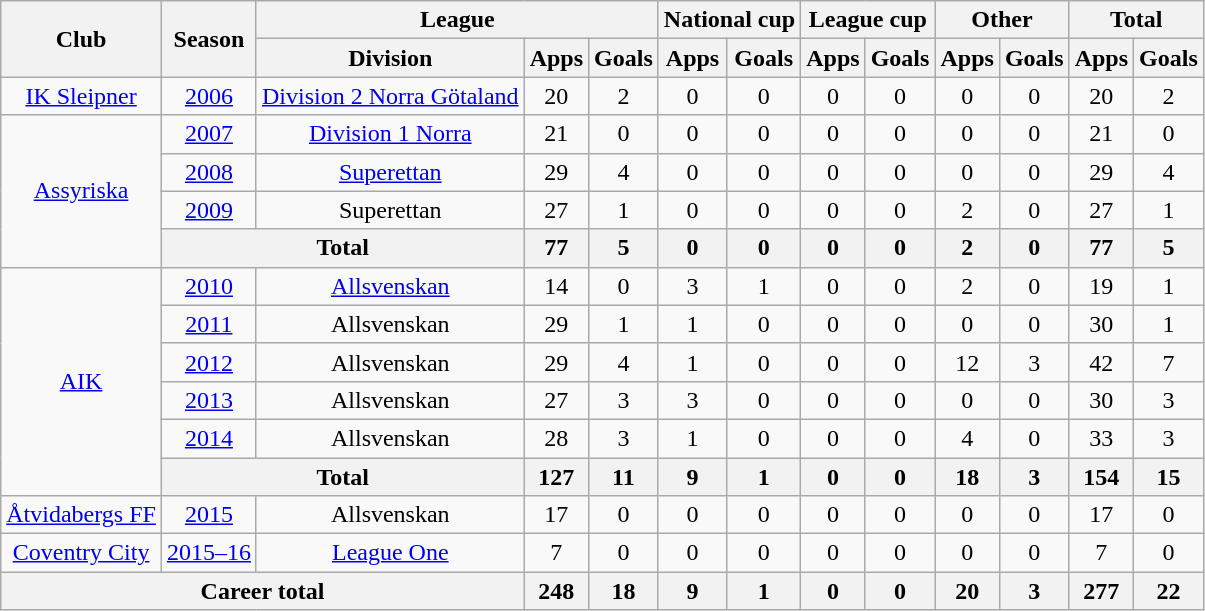<table class="wikitable" style="text-align: center;">
<tr>
<th rowspan="2">Club</th>
<th rowspan="2">Season</th>
<th colspan="3">League</th>
<th colspan="2">National cup</th>
<th colspan="2">League cup</th>
<th colspan="2">Other</th>
<th colspan="2">Total</th>
</tr>
<tr>
<th>Division</th>
<th>Apps</th>
<th>Goals</th>
<th>Apps</th>
<th>Goals</th>
<th>Apps</th>
<th>Goals</th>
<th>Apps</th>
<th>Goals</th>
<th>Apps</th>
<th>Goals</th>
</tr>
<tr>
<td><a href='#'>IK Sleipner</a></td>
<td><a href='#'>2006</a></td>
<td><a href='#'>Division 2 Norra Götaland</a></td>
<td>20</td>
<td>2</td>
<td>0</td>
<td>0</td>
<td>0</td>
<td>0</td>
<td>0</td>
<td>0</td>
<td>20</td>
<td>2</td>
</tr>
<tr>
<td rowspan="4"><a href='#'>Assyriska</a></td>
<td><a href='#'>2007</a></td>
<td><a href='#'>Division 1 Norra</a></td>
<td>21</td>
<td>0</td>
<td>0</td>
<td>0</td>
<td>0</td>
<td>0</td>
<td>0</td>
<td>0</td>
<td>21</td>
<td>0</td>
</tr>
<tr>
<td><a href='#'>2008</a></td>
<td><a href='#'>Superettan</a></td>
<td>29</td>
<td>4</td>
<td>0</td>
<td>0</td>
<td>0</td>
<td>0</td>
<td>0</td>
<td>0</td>
<td>29</td>
<td>4</td>
</tr>
<tr>
<td><a href='#'>2009</a></td>
<td>Superettan</td>
<td>27</td>
<td>1</td>
<td>0</td>
<td>0</td>
<td>0</td>
<td>0</td>
<td>2</td>
<td>0</td>
<td>27</td>
<td>1</td>
</tr>
<tr>
<th colspan="2">Total</th>
<th>77</th>
<th>5</th>
<th>0</th>
<th>0</th>
<th>0</th>
<th>0</th>
<th>2</th>
<th>0</th>
<th>77</th>
<th>5</th>
</tr>
<tr>
<td rowspan="6"><a href='#'>AIK</a></td>
<td><a href='#'>2010</a></td>
<td><a href='#'>Allsvenskan</a></td>
<td>14</td>
<td>0</td>
<td>3</td>
<td>1</td>
<td>0</td>
<td>0</td>
<td>2</td>
<td>0</td>
<td>19</td>
<td>1</td>
</tr>
<tr>
<td><a href='#'>2011</a></td>
<td>Allsvenskan</td>
<td>29</td>
<td>1</td>
<td>1</td>
<td>0</td>
<td>0</td>
<td>0</td>
<td>0</td>
<td>0</td>
<td>30</td>
<td>1</td>
</tr>
<tr>
<td><a href='#'>2012</a></td>
<td>Allsvenskan</td>
<td>29</td>
<td>4</td>
<td>1</td>
<td>0</td>
<td>0</td>
<td>0</td>
<td>12</td>
<td>3</td>
<td>42</td>
<td>7</td>
</tr>
<tr>
<td><a href='#'>2013</a></td>
<td>Allsvenskan</td>
<td>27</td>
<td>3</td>
<td>3</td>
<td>0</td>
<td>0</td>
<td>0</td>
<td>0</td>
<td>0</td>
<td>30</td>
<td>3</td>
</tr>
<tr>
<td><a href='#'>2014</a></td>
<td>Allsvenskan</td>
<td>28</td>
<td>3</td>
<td>1</td>
<td>0</td>
<td>0</td>
<td>0</td>
<td>4</td>
<td>0</td>
<td>33</td>
<td>3</td>
</tr>
<tr>
<th colspan="2">Total</th>
<th>127</th>
<th>11</th>
<th>9</th>
<th>1</th>
<th>0</th>
<th>0</th>
<th>18</th>
<th>3</th>
<th>154</th>
<th>15</th>
</tr>
<tr>
<td><a href='#'>Åtvidabergs FF</a></td>
<td><a href='#'>2015</a></td>
<td>Allsvenskan</td>
<td>17</td>
<td>0</td>
<td>0</td>
<td>0</td>
<td>0</td>
<td>0</td>
<td>0</td>
<td>0</td>
<td>17</td>
<td>0</td>
</tr>
<tr>
<td><a href='#'>Coventry City</a></td>
<td><a href='#'>2015–16</a></td>
<td><a href='#'>League One</a></td>
<td>7</td>
<td>0</td>
<td>0</td>
<td>0</td>
<td>0</td>
<td>0</td>
<td>0</td>
<td>0</td>
<td>7</td>
<td>0</td>
</tr>
<tr>
<th colspan="3">Career total</th>
<th>248</th>
<th>18</th>
<th>9</th>
<th>1</th>
<th>0</th>
<th>0</th>
<th>20</th>
<th>3</th>
<th>277</th>
<th>22</th>
</tr>
</table>
